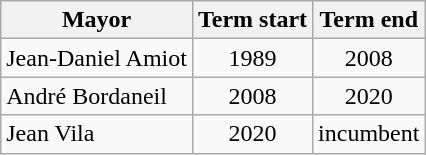<table class="wikitable">
<tr>
<th>Mayor</th>
<th>Term start</th>
<th>Term end</th>
</tr>
<tr>
<td>Jean-Daniel Amiot</td>
<td align=center>1989</td>
<td align=center>2008</td>
</tr>
<tr>
<td>André Bordaneil</td>
<td align=center>2008</td>
<td align=center>2020</td>
</tr>
<tr>
<td>Jean Vila</td>
<td align=center>2020</td>
<td align=center>incumbent</td>
</tr>
</table>
